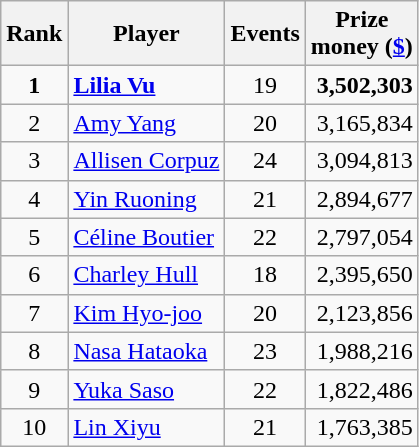<table class=wikitable>
<tr>
<th>Rank</th>
<th>Player</th>
<th>Events</th>
<th>Prize<br>money (<a href='#'>$</a>)</th>
</tr>
<tr>
<td align=center><strong>1</strong></td>
<td> <strong><a href='#'>Lilia Vu</a></strong></td>
<td align=center>19</td>
<td align=right><strong>3,502,303</strong></td>
</tr>
<tr>
<td align=center>2</td>
<td> <a href='#'>Amy Yang</a></td>
<td align=center>20</td>
<td align=right>3,165,834</td>
</tr>
<tr>
<td align=center>3</td>
<td> <a href='#'>Allisen Corpuz</a></td>
<td align=center>24</td>
<td align=right>3,094,813</td>
</tr>
<tr>
<td align=center>4</td>
<td> <a href='#'>Yin Ruoning</a></td>
<td align=center>21</td>
<td align=right>2,894,677</td>
</tr>
<tr>
<td align=center>5</td>
<td> <a href='#'>Céline Boutier</a></td>
<td align=center>22</td>
<td align=right>2,797,054</td>
</tr>
<tr>
<td align=center>6</td>
<td> <a href='#'>Charley Hull</a></td>
<td align=center>18</td>
<td align=right>2,395,650</td>
</tr>
<tr>
<td align=center>7</td>
<td> <a href='#'>Kim Hyo-joo</a></td>
<td align=center>20</td>
<td align=right>2,123,856</td>
</tr>
<tr>
<td align=center>8</td>
<td> <a href='#'>Nasa Hataoka</a></td>
<td align=center>23</td>
<td align=right>1,988,216</td>
</tr>
<tr>
<td align=center>9</td>
<td> <a href='#'>Yuka Saso</a></td>
<td align=center>22</td>
<td align=right>1,822,486</td>
</tr>
<tr>
<td align=center>10</td>
<td> <a href='#'>Lin Xiyu</a></td>
<td align=center>21</td>
<td align=right>1,763,385</td>
</tr>
</table>
